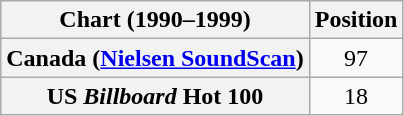<table class="wikitable plainrowheaders" style="text-align:center">
<tr>
<th>Chart (1990–1999)</th>
<th>Position</th>
</tr>
<tr>
<th scope="row">Canada (<a href='#'>Nielsen SoundScan</a>)</th>
<td>97</td>
</tr>
<tr>
<th scope="row">US <em>Billboard</em> Hot 100</th>
<td>18</td>
</tr>
</table>
